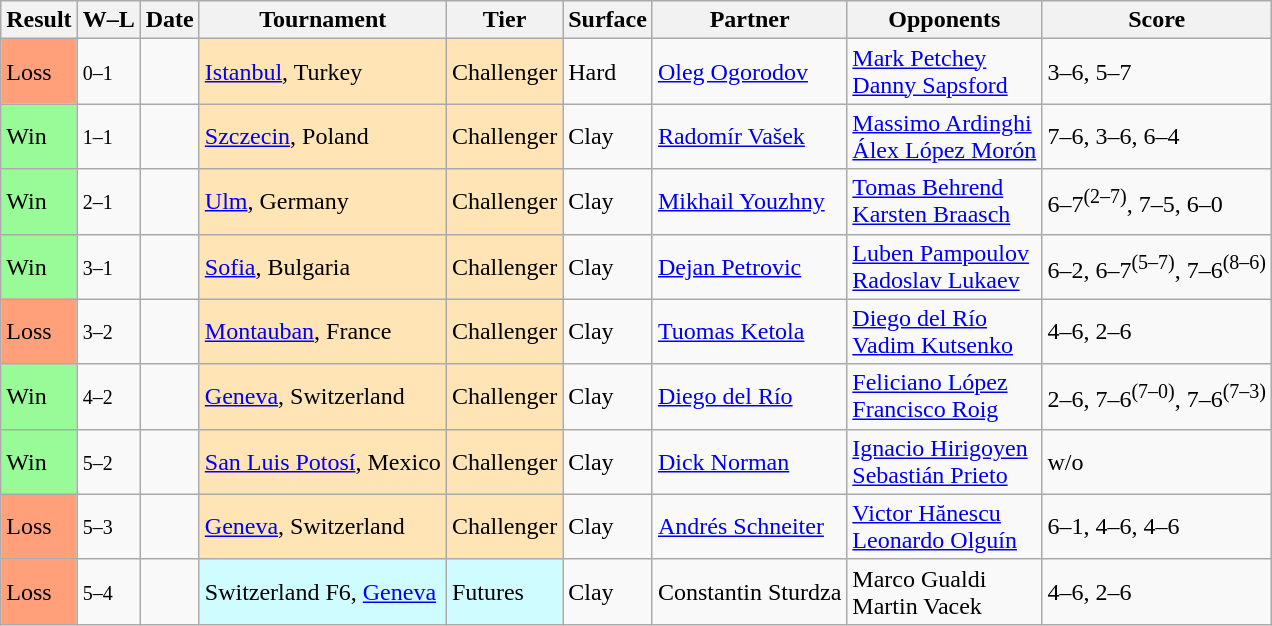<table class="sortable wikitable">
<tr>
<th>Result</th>
<th class="unsortable">W–L</th>
<th>Date</th>
<th>Tournament</th>
<th>Tier</th>
<th>Surface</th>
<th>Partner</th>
<th>Opponents</th>
<th class="unsortable">Score</th>
</tr>
<tr>
<td bgcolor=#FFA07A>Loss</td>
<td><small>0–1</small></td>
<td></td>
<td style=background:moccasin;><a href='#'>Istanbul</a>, Turkey</td>
<td style=background:moccasin;>Challenger</td>
<td>Hard</td>
<td> <a href='#'>Oleg Ogorodov</a></td>
<td> <a href='#'>Mark Petchey</a><br> <a href='#'>Danny Sapsford</a></td>
<td>3–6, 5–7</td>
</tr>
<tr>
<td bgcolor=#98fb98>Win</td>
<td><small>1–1</small></td>
<td></td>
<td style=background:moccasin;><a href='#'>Szczecin</a>, Poland</td>
<td style=background:moccasin;>Challenger</td>
<td>Clay</td>
<td> <a href='#'>Radomír Vašek</a></td>
<td> <a href='#'>Massimo Ardinghi</a><br> <a href='#'>Álex López Morón</a></td>
<td>7–6, 3–6, 6–4</td>
</tr>
<tr>
<td bgcolor=#98fb98>Win</td>
<td><small>2–1</small></td>
<td></td>
<td style=background:moccasin;><a href='#'>Ulm</a>, Germany</td>
<td style=background:moccasin;>Challenger</td>
<td>Clay</td>
<td> <a href='#'>Mikhail Youzhny</a></td>
<td> <a href='#'>Tomas Behrend</a><br> <a href='#'>Karsten Braasch</a></td>
<td>6–7<sup>(2–7)</sup>, 7–5, 6–0</td>
</tr>
<tr>
<td bgcolor=#98fb98>Win</td>
<td><small>3–1</small></td>
<td></td>
<td style=background:moccasin;><a href='#'>Sofia</a>, Bulgaria</td>
<td style=background:moccasin;>Challenger</td>
<td>Clay</td>
<td> <a href='#'>Dejan Petrovic</a></td>
<td> <a href='#'>Luben Pampoulov</a><br> <a href='#'>Radoslav Lukaev</a></td>
<td>6–2, 6–7<sup>(5–7)</sup>, 7–6<sup>(8–6)</sup></td>
</tr>
<tr>
<td bgcolor=#FFA07A>Loss</td>
<td><small>3–2</small></td>
<td></td>
<td style=background:moccasin;><a href='#'>Montauban</a>, France</td>
<td style=background:moccasin;>Challenger</td>
<td>Clay</td>
<td> <a href='#'>Tuomas Ketola</a></td>
<td> <a href='#'>Diego del Río</a><br> <a href='#'>Vadim Kutsenko</a></td>
<td>4–6, 2–6</td>
</tr>
<tr>
<td bgcolor=#98fb98>Win</td>
<td><small>4–2</small></td>
<td></td>
<td style=background:moccasin;><a href='#'>Geneva</a>, Switzerland</td>
<td style=background:moccasin;>Challenger</td>
<td>Clay</td>
<td> <a href='#'>Diego del Río</a></td>
<td> <a href='#'>Feliciano López</a><br> <a href='#'>Francisco Roig</a></td>
<td>2–6, 7–6<sup>(7–0)</sup>, 7–6<sup>(7–3)</sup></td>
</tr>
<tr>
<td bgcolor=#98fb98>Win</td>
<td><small>5–2</small></td>
<td></td>
<td style=background:moccasin;><a href='#'>San Luis Potosí</a>, Mexico</td>
<td style=background:moccasin;>Challenger</td>
<td>Clay</td>
<td> <a href='#'>Dick Norman</a></td>
<td> <a href='#'>Ignacio Hirigoyen</a><br> <a href='#'>Sebastián Prieto</a></td>
<td>w/o</td>
</tr>
<tr>
<td bgcolor=#FFA07A>Loss</td>
<td><small>5–3</small></td>
<td></td>
<td style=background:moccasin;><a href='#'>Geneva</a>, Switzerland</td>
<td style=background:moccasin;>Challenger</td>
<td>Clay</td>
<td> <a href='#'>Andrés Schneiter</a></td>
<td> <a href='#'>Victor Hănescu</a><br> <a href='#'>Leonardo Olguín</a></td>
<td>6–1, 4–6, 4–6</td>
</tr>
<tr>
<td bgcolor=#FFA07A>Loss</td>
<td><small>5–4</small></td>
<td></td>
<td style="background:#cffcff;">Switzerland F6, <a href='#'>Geneva</a></td>
<td style="background:#cffcff;">Futures</td>
<td>Clay</td>
<td> Constantin Sturdza</td>
<td> Marco Gualdi<br> Martin Vacek</td>
<td>4–6, 2–6</td>
</tr>
</table>
